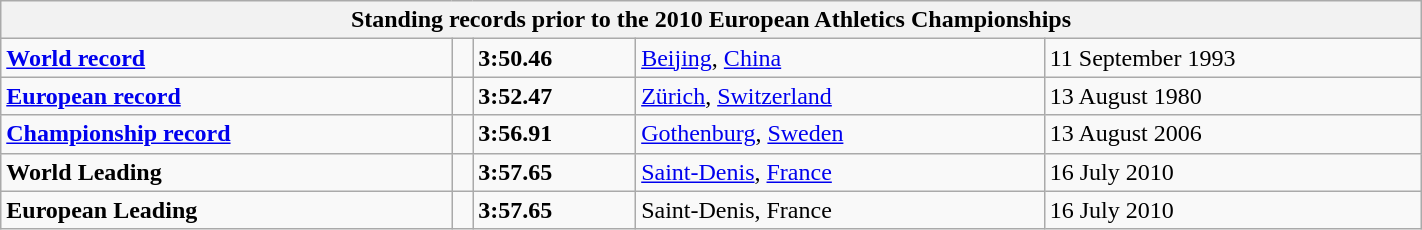<table class="wikitable" width=75%>
<tr>
<th colspan="5">Standing records prior to the 2010 European Athletics Championships</th>
</tr>
<tr>
<td><strong><a href='#'>World record</a></strong></td>
<td></td>
<td><strong>3:50.46</strong></td>
<td><a href='#'>Beijing</a>, <a href='#'>China</a></td>
<td>11 September 1993</td>
</tr>
<tr>
<td><strong><a href='#'>European record</a></strong></td>
<td></td>
<td><strong>3:52.47</strong></td>
<td><a href='#'>Zürich</a>, <a href='#'>Switzerland</a></td>
<td>13 August 1980</td>
</tr>
<tr>
<td><strong><a href='#'>Championship record</a></strong></td>
<td></td>
<td><strong>3:56.91</strong></td>
<td><a href='#'>Gothenburg</a>, <a href='#'>Sweden</a></td>
<td>13 August 2006</td>
</tr>
<tr>
<td><strong>World Leading</strong></td>
<td></td>
<td><strong>3:57.65</strong></td>
<td><a href='#'>Saint-Denis</a>, <a href='#'>France</a></td>
<td>16 July 2010</td>
</tr>
<tr>
<td><strong>European Leading</strong></td>
<td></td>
<td><strong>3:57.65</strong></td>
<td>Saint-Denis, France</td>
<td>16 July 2010</td>
</tr>
</table>
